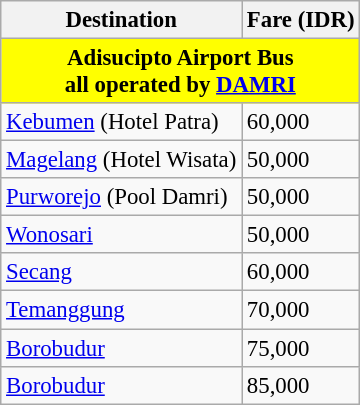<table class=wikitable style="text-align:left; font-size:95%; border:1px solid black">
<tr>
<th>Destination</th>
<th>Fare (IDR)</th>
</tr>
<tr>
<th colspan=2 style="background-color:yellow; color:black; height:35px">Adisucipto Airport Bus<br>all operated by <a href='#'>DAMRI</a></th>
</tr>
<tr>
<td><a href='#'>Kebumen</a> (Hotel Patra)</td>
<td>60,000</td>
</tr>
<tr>
<td><a href='#'>Magelang</a> (Hotel Wisata)</td>
<td>50,000</td>
</tr>
<tr>
<td><a href='#'>Purworejo</a> (Pool Damri)</td>
<td>50,000</td>
</tr>
<tr>
<td><a href='#'>Wonosari</a></td>
<td>50,000</td>
</tr>
<tr>
<td><a href='#'>Secang</a></td>
<td>60,000</td>
</tr>
<tr>
<td><a href='#'>Temanggung</a></td>
<td>70,000</td>
</tr>
<tr>
<td><a href='#'>Borobudur</a></td>
<td>75,000</td>
</tr>
<tr>
<td><a href='#'>Borobudur</a></td>
<td>85,000</td>
</tr>
</table>
